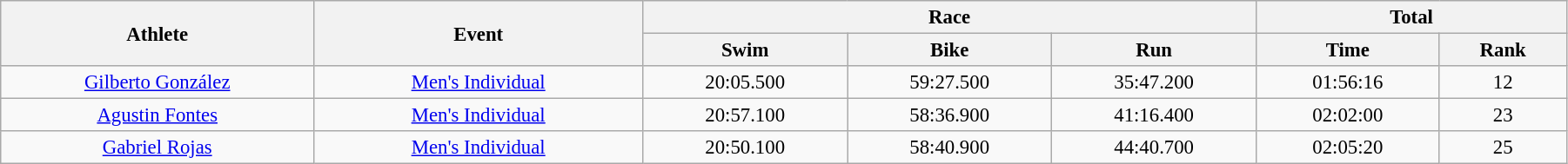<table class="wikitable" style="font-size:95%; text-align:center;" width="95%">
<tr>
<th rowspan="2">Athlete</th>
<th rowspan="2">Event</th>
<th colspan="3">Race</th>
<th colspan="2">Total</th>
</tr>
<tr>
<th>Swim</th>
<th>Bike</th>
<th>Run</th>
<th>Time</th>
<th>Rank</th>
</tr>
<tr>
<td width=20%><a href='#'>Gilberto González</a></td>
<td><a href='#'>Men's Individual</a></td>
<td>20:05.500</td>
<td>59:27.500</td>
<td>35:47.200</td>
<td>01:56:16</td>
<td>12</td>
</tr>
<tr>
<td width=20%><a href='#'>Agustin Fontes</a></td>
<td><a href='#'>Men's Individual</a></td>
<td>20:57.100</td>
<td>58:36.900</td>
<td>41:16.400</td>
<td>02:02:00</td>
<td>23</td>
</tr>
<tr>
<td width=20%><a href='#'>Gabriel Rojas</a></td>
<td><a href='#'>Men's Individual</a></td>
<td>20:50.100</td>
<td>58:40.900</td>
<td>44:40.700</td>
<td>02:05:20</td>
<td>25</td>
</tr>
</table>
